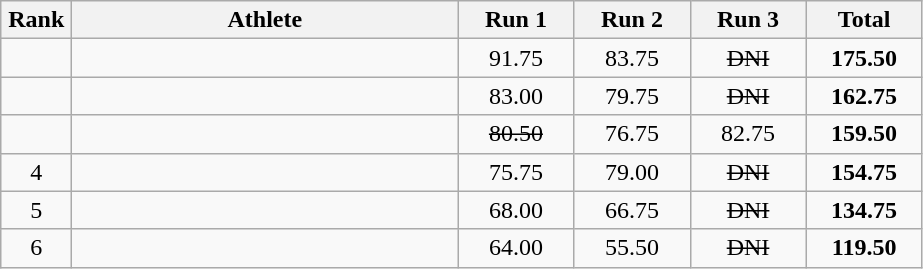<table class=wikitable style="text-align:center">
<tr>
<th width=40>Rank</th>
<th width=250>Athlete</th>
<th width=70>Run 1</th>
<th width=70>Run 2</th>
<th width=70>Run 3</th>
<th width=70>Total</th>
</tr>
<tr>
<td></td>
<td align=left></td>
<td>91.75</td>
<td>83.75</td>
<td><s>DNI</s></td>
<td><strong>175.50</strong></td>
</tr>
<tr>
<td></td>
<td align=left></td>
<td>83.00</td>
<td>79.75</td>
<td><s>DNI</s></td>
<td><strong>162.75</strong></td>
</tr>
<tr>
<td></td>
<td align=left></td>
<td><s>80.50</s></td>
<td>76.75</td>
<td>82.75</td>
<td><strong>159.50</strong></td>
</tr>
<tr>
<td>4</td>
<td align=left></td>
<td>75.75</td>
<td>79.00</td>
<td><s>DNI</s></td>
<td><strong>154.75</strong></td>
</tr>
<tr>
<td>5</td>
<td align=left></td>
<td>68.00</td>
<td>66.75</td>
<td><s>DNI</s></td>
<td><strong>134.75</strong></td>
</tr>
<tr>
<td>6</td>
<td align=left></td>
<td>64.00</td>
<td>55.50</td>
<td><s>DNI</s></td>
<td><strong>119.50</strong></td>
</tr>
</table>
